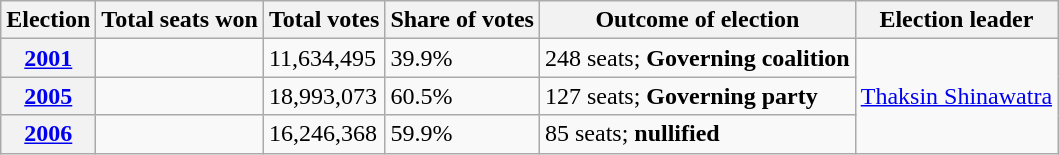<table class="wikitable">
<tr>
<th>Election</th>
<th>Total seats won</th>
<th>Total votes</th>
<th>Share of votes</th>
<th>Outcome of election</th>
<th>Election leader</th>
</tr>
<tr>
<th><a href='#'>2001</a></th>
<td></td>
<td>11,634,495</td>
<td>39.9%</td>
<td>248 seats; <strong>Governing coalition</strong> </td>
<td rowspan=3><a href='#'>Thaksin Shinawatra</a></td>
</tr>
<tr>
<th><a href='#'>2005</a></th>
<td></td>
<td>18,993,073</td>
<td>60.5%</td>
<td>127 seats; <strong>Governing party</strong></td>
</tr>
<tr>
<th><a href='#'>2006</a></th>
<td></td>
<td>16,246,368</td>
<td>59.9%</td>
<td>85 seats; <strong>nullified</strong></td>
</tr>
</table>
